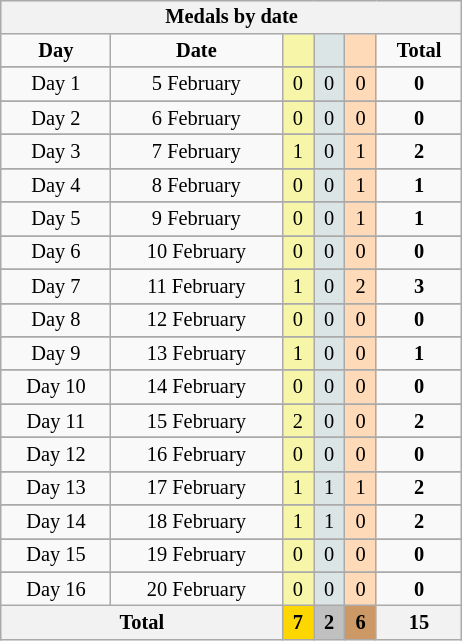<table class="wikitable" style="font-size:85%;float:right;clear:right;min-width:308px;">
<tr bgcolor=efefef>
<th colspan=6>Medals by date</th>
</tr>
<tr align=center>
<td><strong>Day</strong></td>
<td><strong>Date</strong></td>
<td bgcolor=#f7f6a8></td>
<td bgcolor=#dce5e5></td>
<td bgcolor=#ffdab9></td>
<td><strong>Total</strong></td>
</tr>
<tr>
</tr>
<tr align=center>
<td>Day 1</td>
<td>5 February</td>
<td bgcolor=F7F6A8>0</td>
<td bgcolor=DCE5E5>0</td>
<td bgcolor=FFDAB9>0</td>
<td><strong>0</strong></td>
</tr>
<tr>
</tr>
<tr align=center>
<td>Day 2</td>
<td>6 February</td>
<td bgcolor=F7F6A8>0</td>
<td bgcolor=DCE5E5>0</td>
<td bgcolor=FFDAB9>0</td>
<td><strong>0</strong></td>
</tr>
<tr>
</tr>
<tr align=center>
<td>Day 3</td>
<td>7 February</td>
<td bgcolor=F7F6A8>1</td>
<td bgcolor=DCE5E5>0</td>
<td bgcolor=FFDAB9>1</td>
<td><strong>2</strong></td>
</tr>
<tr>
</tr>
<tr align=center>
<td>Day 4</td>
<td>8 February</td>
<td bgcolor=F7F6A8>0</td>
<td bgcolor=DCE5E5>0</td>
<td bgcolor=FFDAB9>1</td>
<td><strong>1</strong></td>
</tr>
<tr>
</tr>
<tr align=center>
<td>Day 5</td>
<td>9 February</td>
<td bgcolor=F7F6A8>0</td>
<td bgcolor=DCE5E5>0</td>
<td bgcolor=FFDAB9>1</td>
<td><strong>1</strong></td>
</tr>
<tr>
</tr>
<tr align=center>
<td>Day 6</td>
<td>10 February</td>
<td bgcolor=F7F6A8>0</td>
<td bgcolor=DCE5E5>0</td>
<td bgcolor=FFDAB9>0</td>
<td><strong>0</strong></td>
</tr>
<tr>
</tr>
<tr align=center>
<td>Day 7</td>
<td>11 February</td>
<td bgcolor=F7F6A8>1</td>
<td bgcolor=DCE5E5>0</td>
<td bgcolor=FFDAB9>2</td>
<td><strong>3</strong></td>
</tr>
<tr>
</tr>
<tr align=center>
<td>Day 8</td>
<td>12 February</td>
<td bgcolor=F7F6A8>0</td>
<td bgcolor=DCE5E5>0</td>
<td bgcolor=FFDAB9>0</td>
<td><strong>0</strong></td>
</tr>
<tr>
</tr>
<tr align=center>
<td>Day 9</td>
<td>13 February</td>
<td bgcolor=F7F6A8>1</td>
<td bgcolor=DCE5E5>0</td>
<td bgcolor=FFDAB9>0</td>
<td><strong>1</strong></td>
</tr>
<tr>
</tr>
<tr align=center>
<td>Day 10</td>
<td>14 February</td>
<td bgcolor=F7F6A8>0</td>
<td bgcolor=DCE5E5>0</td>
<td bgcolor=FFDAB9>0</td>
<td><strong>0</strong></td>
</tr>
<tr>
</tr>
<tr align=center>
<td>Day 11</td>
<td>15 February</td>
<td bgcolor=F7F6A8>2</td>
<td bgcolor=DCE5E5>0</td>
<td bgcolor=FFDAB9>0</td>
<td><strong>2</strong></td>
</tr>
<tr>
</tr>
<tr align=center>
<td>Day 12</td>
<td>16 February</td>
<td bgcolor=F7F6A8>0</td>
<td bgcolor=DCE5E5>0</td>
<td bgcolor=FFDAB9>0</td>
<td><strong>0</strong></td>
</tr>
<tr>
</tr>
<tr align=center>
<td>Day 13</td>
<td>17 February</td>
<td bgcolor=F7F6A8>1</td>
<td bgcolor=DCE5E5>1</td>
<td bgcolor=FFDAB9>1</td>
<td><strong>2</strong></td>
</tr>
<tr>
</tr>
<tr align=center>
<td>Day 14</td>
<td>18 February</td>
<td bgcolor=F7F6A8>1</td>
<td bgcolor=DCE5E5>1</td>
<td bgcolor=FFDAB9>0</td>
<td><strong>2</strong></td>
</tr>
<tr>
</tr>
<tr align=center>
<td>Day 15</td>
<td>19 February</td>
<td bgcolor=F7F6A8>0</td>
<td bgcolor=DCE5E5>0</td>
<td bgcolor=FFDAB9>0</td>
<td><strong>0</strong></td>
</tr>
<tr>
</tr>
<tr align=center>
<td>Day 16</td>
<td>20 February</td>
<td bgcolor=F7F6A8>0</td>
<td bgcolor=DCE5E5>0</td>
<td bgcolor=FFDAB9>0</td>
<td><strong>0</strong></td>
</tr>
<tr>
<th colspan=2>Total</th>
<th style="background:gold">7</th>
<th style="background:silver">2</th>
<th style="background:#c96">6</th>
<th>15</th>
</tr>
</table>
